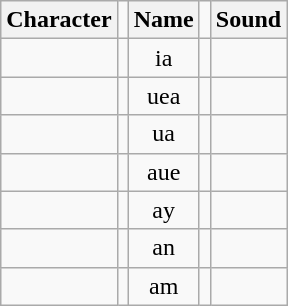<table class="wikitable" style="text-align: center">
<tr>
<th>Character</th>
<td></td>
<th>Name</th>
<td></td>
<th>Sound</th>
</tr>
<tr>
<td></td>
<td></td>
<td>ia</td>
<td></td>
<td></td>
</tr>
<tr>
<td></td>
<td></td>
<td>uea</td>
<td></td>
<td></td>
</tr>
<tr>
<td></td>
<td></td>
<td>ua</td>
<td></td>
<td></td>
</tr>
<tr>
<td></td>
<td></td>
<td>aue</td>
<td></td>
<td></td>
</tr>
<tr>
<td></td>
<td></td>
<td>ay</td>
<td></td>
<td></td>
</tr>
<tr>
<td></td>
<td></td>
<td>an</td>
<td></td>
<td></td>
</tr>
<tr>
<td></td>
<td></td>
<td>am</td>
<td></td>
<td></td>
</tr>
</table>
